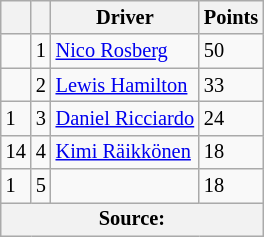<table class="wikitable" style="font-size: 85%;">
<tr>
<th></th>
<th></th>
<th>Driver</th>
<th>Points</th>
</tr>
<tr>
<td align="left"></td>
<td align="center">1</td>
<td> <a href='#'>Nico Rosberg</a></td>
<td align="left">50</td>
</tr>
<tr>
<td align="left"></td>
<td align="center">2</td>
<td> <a href='#'>Lewis Hamilton</a></td>
<td align="left">33</td>
</tr>
<tr>
<td align="left"> 1</td>
<td align="center">3</td>
<td> <a href='#'>Daniel Ricciardo</a></td>
<td align="left">24</td>
</tr>
<tr>
<td align="left"> 14</td>
<td align="center">4</td>
<td> <a href='#'>Kimi Räikkönen</a></td>
<td align="left">18</td>
</tr>
<tr>
<td align="left"> 1</td>
<td align="center">5</td>
<td></td>
<td align="left">18</td>
</tr>
<tr>
<th colspan=4>Source:</th>
</tr>
</table>
